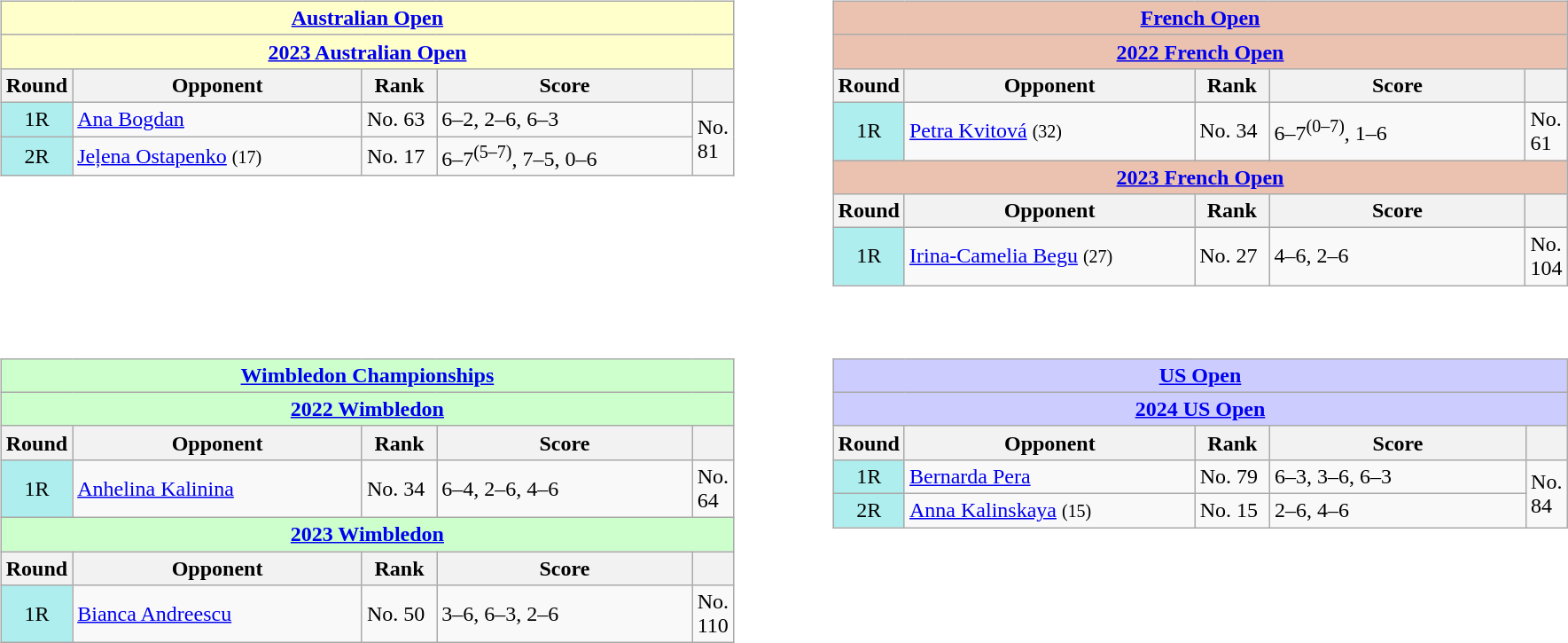<table style="width:95%;">
<tr valign=top>
<td><br><table class="wikitable nowrap" style="float:left;">
<tr>
<th colspan=5 style="background:#ffc;"><a href='#'>Australian Open</a></th>
</tr>
<tr>
<th colspan=5 style="background:#ffc;"><a href='#'>2023 Australian Open</a></th>
</tr>
<tr>
<th>Round</th>
<th width=225>Opponent</th>
<th width=50>Rank</th>
<th width=200>Score</th>
<th></th>
</tr>
<tr>
<td style="text-align:center; background:#afeeee;">1R</td>
<td> <a href='#'>Ana Bogdan</a></td>
<td>No. 63</td>
<td>6–2, 2–6, 6–3</td>
<td rowspan=2>No. 81</td>
</tr>
<tr>
<td style="text-align:center; background:#afeeee;">2R</td>
<td> <a href='#'>Jeļena Ostapenko</a> <small>(17)</small></td>
<td>No. 17</td>
<td>6–7<sup>(5–7)</sup>, 7–5, 0–6</td>
</tr>
</table>
</td>
<td><br><table style="width:50px;">
<tr>
<td></td>
</tr>
</table>
</td>
<td><br><table class="wikitable nowrap" style="float:left;">
<tr>
<th colspan=5 style="background:#ebc2af;"><a href='#'>French Open</a></th>
</tr>
<tr>
<th colspan=5 style="background:#ebc2af;"><a href='#'>2022 French Open</a></th>
</tr>
<tr>
<th>Round</th>
<th width=225>Opponent</th>
<th width=50>Rank</th>
<th width=200>Score</th>
<th></th>
</tr>
<tr>
<td style="text-align:center; background:#afeeee;">1R</td>
<td> <a href='#'>Petra Kvitová</a> <small>(32)</small></td>
<td>No. 34</td>
<td>6–7<sup>(0–7)</sup>, 1–6</td>
<td>No. 61</td>
</tr>
<tr>
<th colspan=5 style="background:#ebc2af;"><a href='#'>2023 French Open</a></th>
</tr>
<tr>
<th>Round</th>
<th width=225>Opponent</th>
<th width=50>Rank</th>
<th width=200>Score</th>
<th></th>
</tr>
<tr>
<td style="text-align:center; background:#afeeee;">1R</td>
<td> <a href='#'>Irina-Camelia Begu</a> <small>(27)</small></td>
<td>No. 27</td>
<td>4–6, 2–6</td>
<td>No. 104</td>
</tr>
</table>
</td>
</tr>
<tr valign=top>
<td><br><table class="wikitable nowrap" style="float:left;">
<tr>
<th colspan=5 style="background:#cfc;"><a href='#'>Wimbledon Championships</a></th>
</tr>
<tr>
<th colspan=5 style="background:#cfc;"><a href='#'>2022 Wimbledon</a></th>
</tr>
<tr>
<th>Round</th>
<th width=225>Opponent</th>
<th width=50>Rank</th>
<th width=200>Score</th>
<th></th>
</tr>
<tr>
<td style="text-align:center; background:#afeeee;">1R</td>
<td> <a href='#'>Anhelina Kalinina</a></td>
<td>No. 34</td>
<td>6–4, 2–6, 4–6</td>
<td>No. 64</td>
</tr>
<tr>
<th colspan=5 style="background:#cfc;"><a href='#'>2023 Wimbledon</a></th>
</tr>
<tr>
<th>Round</th>
<th width=225>Opponent</th>
<th width=50>Rank</th>
<th width=200>Score</th>
<th></th>
</tr>
<tr>
<td style="text-align:center; background:#afeeee;">1R</td>
<td> <a href='#'>Bianca Andreescu</a></td>
<td>No. 50</td>
<td>3–6, 6–3, 2–6</td>
<td>No. 110</td>
</tr>
</table>
</td>
<td><br><table style="width:50px;">
<tr>
<td></td>
</tr>
</table>
</td>
<td><br><table class="wikitable nowrap" style="float:left;">
<tr>
<th colspan=5 style="background:#ccf;"><a href='#'>US Open</a></th>
</tr>
<tr>
<th colspan=5 style="background:#ccf;"><a href='#'>2024 US Open</a></th>
</tr>
<tr>
<th>Round</th>
<th width=225>Opponent</th>
<th width=50>Rank</th>
<th width=200>Score</th>
<th></th>
</tr>
<tr>
<td style="text-align:center; background:#afeeee;">1R</td>
<td> <a href='#'>Bernarda Pera</a></td>
<td>No. 79</td>
<td>6–3, 3–6, 6–3</td>
<td rowspan=2>No. 84</td>
</tr>
<tr>
<td style="text-align:center; background:#afeeee;">2R</td>
<td> <a href='#'>Anna Kalinskaya</a> <small>(15)</small></td>
<td>No. 15</td>
<td>2–6, 4–6</td>
</tr>
</table>
</td>
</tr>
</table>
